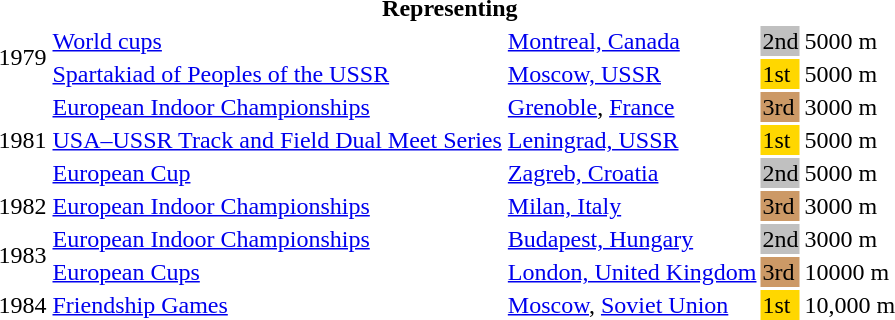<table>
<tr>
<th colspan="6">Representing </th>
</tr>
<tr>
<td rowspan=2>1979</td>
<td><a href='#'>World cups</a></td>
<td><a href='#'>Montreal, Canada</a></td>
<td bgcolor="silver">2nd</td>
<td>5000 m</td>
<td></td>
</tr>
<tr>
<td><a href='#'>Spartakiad of Peoples of the USSR</a></td>
<td><a href='#'>Moscow, USSR</a></td>
<td bgcolor="gold">1st</td>
<td>5000 m</td>
<td></td>
</tr>
<tr>
<td rowspan=3>1981</td>
<td><a href='#'>European Indoor Championships</a></td>
<td><a href='#'>Grenoble</a>, <a href='#'>France</a></td>
<td bgcolor="cc9966">3rd</td>
<td>3000 m</td>
<td></td>
</tr>
<tr>
<td><a href='#'>USA–USSR Track and Field Dual Meet Series</a></td>
<td><a href='#'>Leningrad, USSR</a></td>
<td bgcolor="gold">1st</td>
<td>5000 m</td>
<td></td>
</tr>
<tr>
<td><a href='#'>European Cup</a></td>
<td><a href='#'>Zagreb, Croatia</a></td>
<td bgcolor="silver">2nd</td>
<td>5000 m</td>
<td></td>
</tr>
<tr>
<td>1982</td>
<td><a href='#'>European Indoor Championships</a></td>
<td><a href='#'>Milan, Italy</a></td>
<td bgcolor="cc9966">3rd</td>
<td>3000 m</td>
<td></td>
</tr>
<tr>
<td rowspan=2>1983</td>
<td><a href='#'>European Indoor Championships</a></td>
<td><a href='#'>Budapest, Hungary</a></td>
<td bgcolor="silver">2nd</td>
<td>3000 m</td>
<td></td>
</tr>
<tr>
<td><a href='#'>European Cups</a></td>
<td><a href='#'>London, United Kingdom</a></td>
<td bgcolor="cc9966">3rd</td>
<td>10000 m</td>
<td></td>
</tr>
<tr>
<td>1984</td>
<td><a href='#'>Friendship Games</a></td>
<td><a href='#'>Moscow</a>, <a href='#'>Soviet Union</a></td>
<td bgcolor="gold">1st</td>
<td>10,000 m</td>
<td></td>
</tr>
</table>
